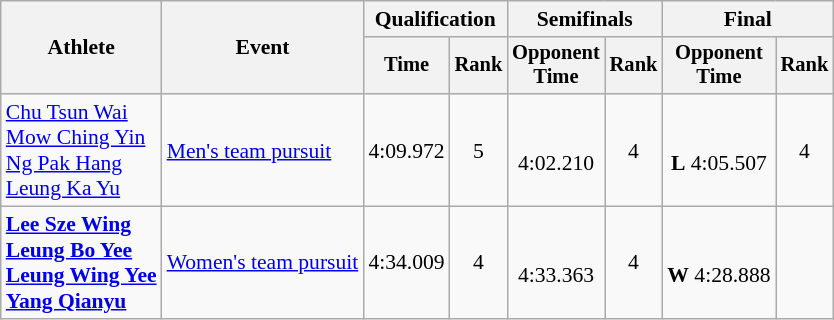<table class=wikitable style=font-size:90%;text-align:center>
<tr>
<th rowspan=2>Athlete</th>
<th rowspan=2>Event</th>
<th colspan=2>Qualification</th>
<th colspan=2>Semifinals</th>
<th colspan=2>Final</th>
</tr>
<tr style=font-size:95%>
<th>Time</th>
<th>Rank</th>
<th>Opponent<br>Time</th>
<th>Rank</th>
<th>Opponent<br>Time</th>
<th>Rank</th>
</tr>
<tr>
<td align=left><a href='#'>Chu Tsun Wai</a><br><a href='#'>Mow Ching Yin</a><br><a href='#'>Ng Pak Hang</a><br><a href='#'>Leung Ka Yu</a></td>
<td align=left><a href='#'>Men's team pursuit</a></td>
<td>4:09.972</td>
<td>5</td>
<td><br> 4:02.210</td>
<td>4 <strong></strong></td>
<td><br> <strong>L</strong> 4:05.507</td>
<td>4</td>
</tr>
<tr>
<td align=left><strong><a href='#'>Lee Sze Wing</a><br><a href='#'>Leung Bo Yee</a><br><a href='#'>Leung Wing Yee</a><br><a href='#'>Yang Qianyu</a></strong></td>
<td align=left><a href='#'>Women's team pursuit</a></td>
<td>4:34.009</td>
<td>4</td>
<td><br> 4:33.363</td>
<td>4 <strong></strong></td>
<td><br> <strong>W</strong> 4:28.888</td>
<td></td>
</tr>
</table>
